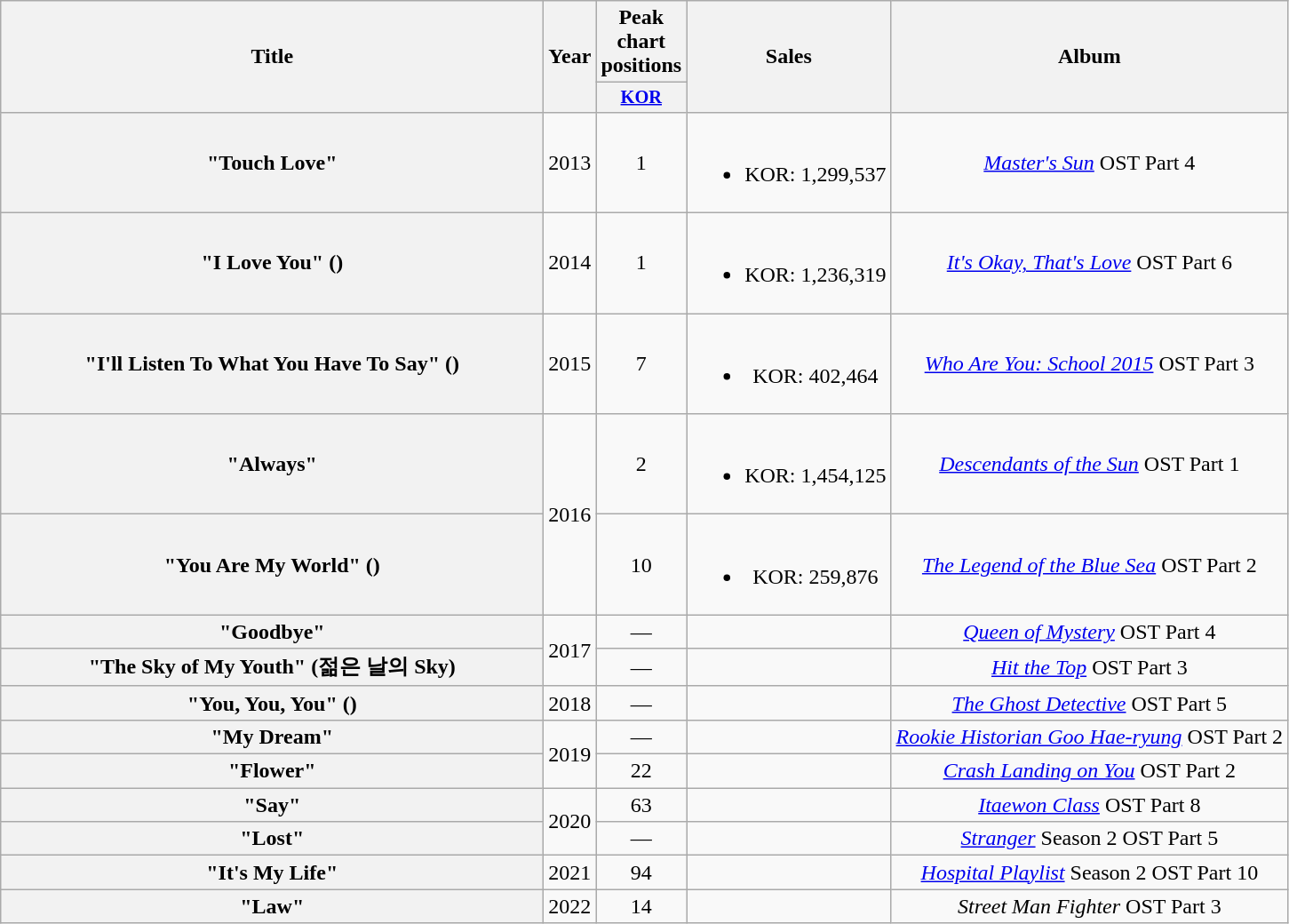<table class="wikitable plainrowheaders" style="text-align:center;">
<tr>
<th scope="col" rowspan="2" style="width:25em;">Title</th>
<th scope="col" rowspan="2">Year</th>
<th scope="col" colspan="1">Peak chart positions</th>
<th scope="col" rowspan="2">Sales</th>
<th scope="col" rowspan="2">Album</th>
</tr>
<tr>
<th scope="col" style="width:2.5em;font-size:85%"><a href='#'>KOR</a><br></th>
</tr>
<tr>
<th scope="row">"Touch Love"</th>
<td>2013</td>
<td>1</td>
<td><br><ul><li>KOR: 1,299,537</li></ul></td>
<td><em><a href='#'>Master's Sun</a></em> OST Part 4</td>
</tr>
<tr>
<th scope="row">"I Love You" ()</th>
<td>2014</td>
<td>1</td>
<td><br><ul><li>KOR: 1,236,319</li></ul></td>
<td><em><a href='#'>It's Okay, That's Love</a></em> OST Part 6</td>
</tr>
<tr>
<th scope="row">"I'll Listen To What You Have To Say" ()</th>
<td>2015</td>
<td>7</td>
<td><br><ul><li>KOR: 402,464</li></ul></td>
<td><em><a href='#'>Who Are You: School 2015</a></em> OST Part 3</td>
</tr>
<tr>
<th scope="row">"Always"</th>
<td rowspan="2">2016</td>
<td>2</td>
<td><br><ul><li>KOR: 1,454,125</li></ul></td>
<td><em><a href='#'>Descendants of the Sun</a></em> OST Part 1</td>
</tr>
<tr>
<th scope="row">"You Are My World" ()</th>
<td>10</td>
<td><br><ul><li>KOR: 259,876</li></ul></td>
<td><em><a href='#'>The Legend of the Blue Sea</a></em> OST Part 2</td>
</tr>
<tr>
<th scope="row">"Goodbye" </th>
<td rowspan="2">2017</td>
<td>—</td>
<td></td>
<td><em><a href='#'>Queen of Mystery</a></em> OST Part 4</td>
</tr>
<tr>
<th scope="row">"The Sky of My Youth" (젊은 날의 Sky)</th>
<td>—</td>
<td></td>
<td><em><a href='#'>Hit the Top</a></em> OST Part 3</td>
</tr>
<tr>
<th scope="row">"You, You, You" ()</th>
<td>2018</td>
<td>—</td>
<td></td>
<td><em><a href='#'>The Ghost Detective</a></em> OST Part 5</td>
</tr>
<tr>
<th scope="row">"My Dream"</th>
<td rowspan="2">2019</td>
<td>—</td>
<td></td>
<td><em><a href='#'>Rookie Historian Goo Hae-ryung</a></em> OST Part 2</td>
</tr>
<tr>
<th scope="row">"Flower"</th>
<td>22</td>
<td></td>
<td><em><a href='#'>Crash Landing on You</a></em> OST Part 2</td>
</tr>
<tr>
<th scope="row">"Say"</th>
<td rowspan="2">2020</td>
<td>63</td>
<td></td>
<td><em><a href='#'>Itaewon Class</a></em> OST Part 8</td>
</tr>
<tr>
<th scope="row">"Lost"</th>
<td>—</td>
<td></td>
<td><em><a href='#'>Stranger</a></em> Season 2 OST Part 5</td>
</tr>
<tr>
<th scope="row">"It's My Life"</th>
<td>2021</td>
<td>94</td>
<td></td>
<td><em><a href='#'>Hospital Playlist</a></em> Season 2 OST Part 10</td>
</tr>
<tr>
<th scope="row">"Law"<br></th>
<td>2022</td>
<td>14</td>
<td></td>
<td><em>Street Man Fighter</em> OST Part 3</td>
</tr>
</table>
